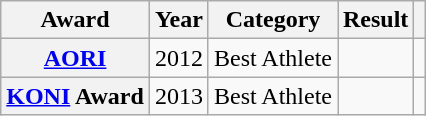<table class="wikitable plainrowheaders sortable">
<tr>
<th scope="col">Award</th>
<th scope="col">Year</th>
<th scope="col">Category</th>
<th scope="col">Result</th>
<th scope="col" class="unsortable"></th>
</tr>
<tr>
<th scope="row"><a href='#'>AORI</a></th>
<td>2012</td>
<td>Best Athlete</td>
<td></td>
<td></td>
</tr>
<tr>
<th scope="row"><a href='#'>KONI</a> Award</th>
<td>2013</td>
<td>Best Athlete</td>
<td></td>
<td></td>
</tr>
</table>
